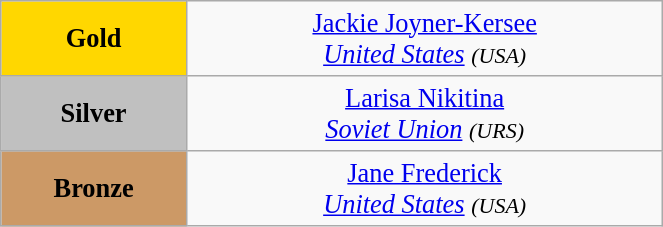<table class="wikitable" style=" text-align:center; font-size:110%;" width="35%">
<tr>
<td bgcolor="gold"><strong>Gold</strong></td>
<td> <a href='#'>Jackie Joyner-Kersee</a><br><em><a href='#'>United States</a> <small>(USA)</small></em></td>
</tr>
<tr>
<td bgcolor="silver"><strong>Silver</strong></td>
<td> <a href='#'>Larisa Nikitina</a><br><em><a href='#'>Soviet Union</a> <small>(URS)</small></em></td>
</tr>
<tr>
<td bgcolor="CC9966"><strong>Bronze</strong></td>
<td> <a href='#'>Jane Frederick</a><br><em><a href='#'>United States</a> <small>(USA)</small></em></td>
</tr>
</table>
